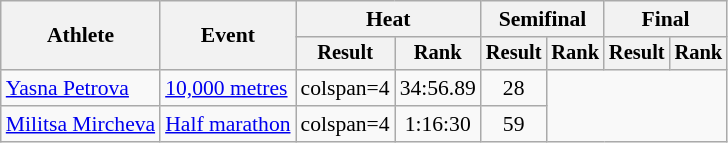<table class=wikitable style=font-size:90%>
<tr>
<th rowspan=2>Athlete</th>
<th rowspan=2>Event</th>
<th colspan=2>Heat</th>
<th colspan=2>Semifinal</th>
<th colspan=2>Final</th>
</tr>
<tr style=font-size:95%>
<th>Result</th>
<th>Rank</th>
<th>Result</th>
<th>Rank</th>
<th>Result</th>
<th>Rank</th>
</tr>
<tr align=center>
<td align=left><a href='#'>Yasna Petrova</a></td>
<td align=left><a href='#'>10,000 metres</a></td>
<td>colspan=4</td>
<td>34:56.89</td>
<td>28</td>
</tr>
<tr align=center>
<td align=left><a href='#'>Militsa Mircheva</a></td>
<td align=left><a href='#'>Half marathon</a></td>
<td>colspan=4</td>
<td>1:16:30</td>
<td>59</td>
</tr>
</table>
